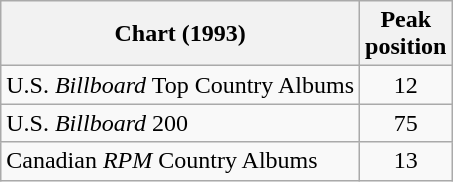<table class="wikitable">
<tr>
<th>Chart (1993)</th>
<th>Peak<br>position</th>
</tr>
<tr>
<td>U.S. <em>Billboard</em> Top Country Albums</td>
<td align="center">12</td>
</tr>
<tr>
<td>U.S. <em>Billboard</em> 200</td>
<td align="center">75</td>
</tr>
<tr>
<td>Canadian <em>RPM</em> Country Albums</td>
<td align="center">13</td>
</tr>
</table>
